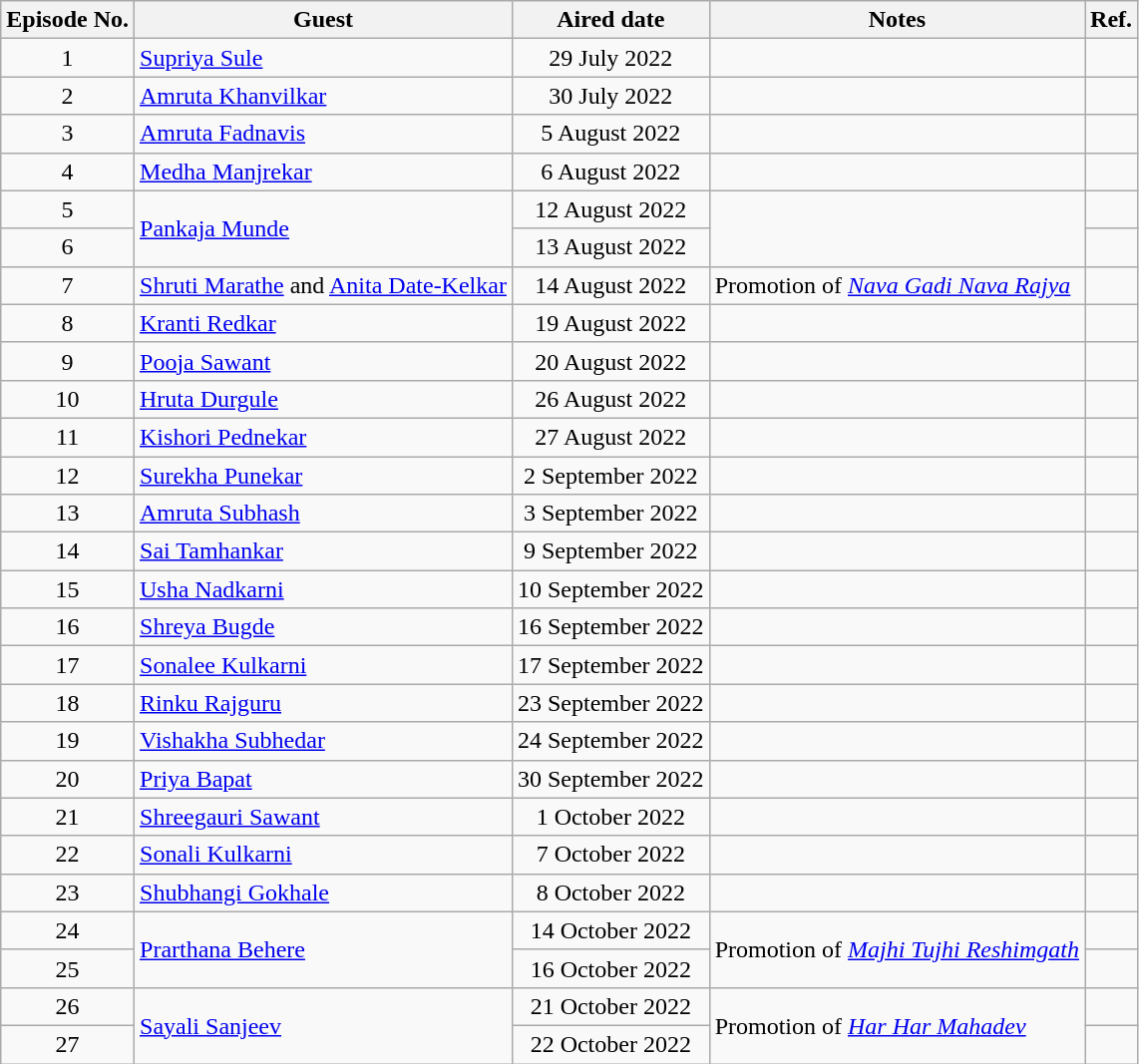<table class="wikitable">
<tr>
<th>Episode No.</th>
<th>Guest</th>
<th>Aired date</th>
<th>Notes</th>
<th>Ref.</th>
</tr>
<tr>
<td style="text-align: center;">1</td>
<td><a href='#'>Supriya Sule</a></td>
<td style="text-align: center;">29 July 2022</td>
<td></td>
<td style="text-align: center;"></td>
</tr>
<tr>
<td style="text-align: center;">2</td>
<td><a href='#'>Amruta Khanvilkar</a></td>
<td style="text-align: center;">30 July 2022</td>
<td></td>
<td style="text-align: center;"></td>
</tr>
<tr>
<td style="text-align: center;">3</td>
<td><a href='#'>Amruta Fadnavis</a></td>
<td style="text-align: center;">5 August 2022</td>
<td></td>
<td style="text-align: center;"></td>
</tr>
<tr>
<td style="text-align: center;">4</td>
<td><a href='#'>Medha Manjrekar</a></td>
<td style="text-align: center;">6 August 2022</td>
<td></td>
<td style="text-align: center;"></td>
</tr>
<tr>
<td style="text-align: center;">5</td>
<td rowspan="2"><a href='#'>Pankaja Munde</a></td>
<td style="text-align: center;">12 August 2022</td>
<td rowspan="2"></td>
<td style="text-align: center;"></td>
</tr>
<tr>
<td style="text-align: center;">6</td>
<td style="text-align: center;">13 August 2022</td>
<td></td>
</tr>
<tr>
<td style="text-align: center;">7</td>
<td><a href='#'>Shruti Marathe</a> and <a href='#'>Anita Date-Kelkar</a></td>
<td style="text-align: center;">14 August 2022</td>
<td>Promotion of <em><a href='#'>Nava Gadi Nava Rajya</a></em></td>
<td style="text-align: center;"></td>
</tr>
<tr>
<td style="text-align: center;">8</td>
<td><a href='#'>Kranti Redkar</a></td>
<td style="text-align: center;">19 August 2022</td>
<td></td>
<td style="text-align: center;"></td>
</tr>
<tr>
<td style="text-align: center;">9</td>
<td><a href='#'>Pooja Sawant</a></td>
<td style="text-align: center;">20 August 2022</td>
<td></td>
<td style="text-align: center;"></td>
</tr>
<tr>
<td style="text-align: center;">10</td>
<td><a href='#'>Hruta Durgule</a></td>
<td style="text-align: center;">26 August 2022</td>
<td></td>
<td style="text-align: center;"></td>
</tr>
<tr>
<td style="text-align: center;">11</td>
<td><a href='#'>Kishori Pednekar</a></td>
<td style="text-align: center;">27 August 2022</td>
<td></td>
<td style="text-align: center;"></td>
</tr>
<tr>
<td style="text-align: center;">12</td>
<td><a href='#'>Surekha Punekar</a></td>
<td style="text-align: center;">2 September 2022</td>
<td></td>
<td style="text-align: center;"></td>
</tr>
<tr>
<td style="text-align: center;">13</td>
<td><a href='#'>Amruta Subhash</a></td>
<td style="text-align: center;">3 September 2022</td>
<td></td>
<td style="text-align: center;"></td>
</tr>
<tr>
<td style="text-align: center;">14</td>
<td><a href='#'>Sai Tamhankar</a></td>
<td style="text-align: center;">9 September 2022</td>
<td></td>
<td style="text-align: center;"></td>
</tr>
<tr>
<td style="text-align: center;">15</td>
<td><a href='#'>Usha Nadkarni</a></td>
<td style="text-align: center;">10 September 2022</td>
<td></td>
<td style="text-align: center;"></td>
</tr>
<tr>
<td style="text-align: center;">16</td>
<td><a href='#'>Shreya Bugde</a></td>
<td style="text-align: center;">16 September 2022</td>
<td></td>
<td style="text-align: center;"></td>
</tr>
<tr>
<td style="text-align: center;">17</td>
<td><a href='#'>Sonalee Kulkarni</a></td>
<td style="text-align: center;">17 September 2022</td>
<td></td>
<td style="text-align: center;"></td>
</tr>
<tr>
<td style="text-align: center;">18</td>
<td><a href='#'>Rinku Rajguru</a></td>
<td style="text-align: center;">23 September 2022</td>
<td></td>
<td style="text-align: center;"></td>
</tr>
<tr>
<td style="text-align: center;">19</td>
<td><a href='#'>Vishakha Subhedar</a></td>
<td style="text-align: center;">24 September 2022</td>
<td></td>
<td style="text-align: center;"></td>
</tr>
<tr>
<td style="text-align: center;">20</td>
<td><a href='#'>Priya Bapat</a></td>
<td style="text-align: center;">30 September 2022</td>
<td></td>
<td style="text-align: center;"></td>
</tr>
<tr>
<td style="text-align: center;">21</td>
<td><a href='#'>Shreegauri Sawant</a></td>
<td style="text-align: center;">1 October 2022</td>
<td></td>
<td style="text-align: center;"></td>
</tr>
<tr>
<td style="text-align: center;">22</td>
<td><a href='#'>Sonali Kulkarni</a></td>
<td style="text-align: center;">7 October 2022</td>
<td></td>
<td style="text-align: center;"></td>
</tr>
<tr>
<td style="text-align: center;">23</td>
<td><a href='#'>Shubhangi Gokhale</a></td>
<td style="text-align: center;">8 October 2022</td>
<td></td>
<td style="text-align: center;"></td>
</tr>
<tr>
<td style="text-align: center;">24</td>
<td rowspan="2"><a href='#'>Prarthana Behere</a></td>
<td style="text-align: center;">14 October 2022</td>
<td rowspan="2">Promotion of <em><a href='#'>Majhi Tujhi Reshimgath</a></em></td>
<td style="text-align: center;"></td>
</tr>
<tr>
<td style="text-align: center;">25</td>
<td style="text-align: center;">16 October 2022</td>
<td></td>
</tr>
<tr>
<td style="text-align: center;">26</td>
<td rowspan="2"><a href='#'>Sayali Sanjeev</a></td>
<td style="text-align: center;">21 October 2022</td>
<td rowspan="2">Promotion of <em><a href='#'>Har Har Mahadev</a></em></td>
<td style="text-align: center;"></td>
</tr>
<tr>
<td style="text-align: center;">27</td>
<td style="text-align: center;">22 October 2022</td>
<td></td>
</tr>
</table>
